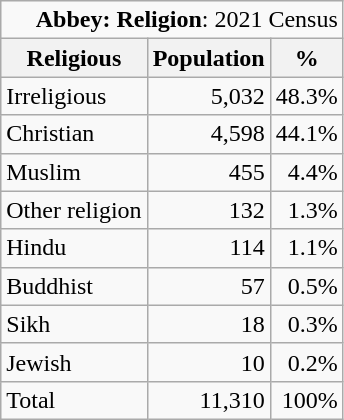<table class="wikitable">
<tr>
<td colspan="14" style="text-align:right;"><strong>Abbey: Religion</strong>: 2021 Census</td>
</tr>
<tr>
<th>Religious</th>
<th>Population</th>
<th>%</th>
</tr>
<tr>
<td>Irreligious</td>
<td style="text-align:right;">5,032</td>
<td style="text-align:right;">48.3%</td>
</tr>
<tr>
<td>Christian</td>
<td style="text-align:right;">4,598</td>
<td style="text-align:right;">44.1%</td>
</tr>
<tr>
<td>Muslim</td>
<td style="text-align:right;">455</td>
<td style="text-align:right;">4.4%</td>
</tr>
<tr>
<td>Other religion</td>
<td style="text-align:right;">132</td>
<td style="text-align:right;">1.3%</td>
</tr>
<tr>
<td>Hindu</td>
<td style="text-align:right;">114</td>
<td style="text-align:right;">1.1%</td>
</tr>
<tr>
<td>Buddhist</td>
<td style="text-align:right;">57</td>
<td style="text-align:right;">0.5%</td>
</tr>
<tr>
<td>Sikh</td>
<td style="text-align:right;">18</td>
<td style="text-align:right;">0.3%</td>
</tr>
<tr>
<td>Jewish</td>
<td style="text-align:right;">10</td>
<td style="text-align:right;">0.2%</td>
</tr>
<tr>
<td>Total</td>
<td style="text-align:right;">11,310</td>
<td style="text-align:right;">100%</td>
</tr>
</table>
